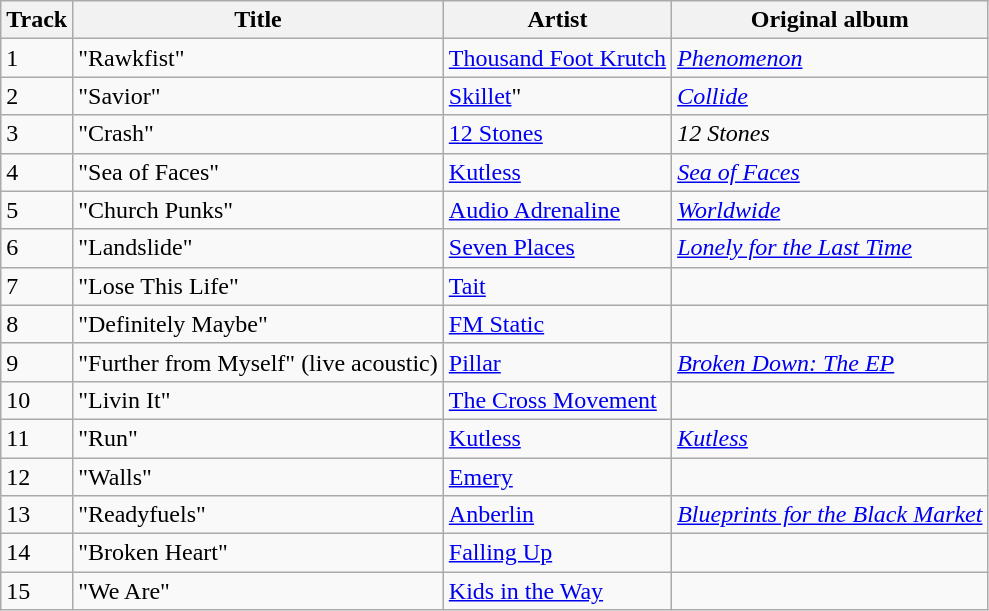<table class="wikitable">
<tr>
<th>Track</th>
<th>Title</th>
<th>Artist</th>
<th>Original album</th>
</tr>
<tr>
<td>1</td>
<td>"Rawkfist"</td>
<td><a href='#'>Thousand Foot Krutch</a></td>
<td><em><a href='#'>Phenomenon</a></em></td>
</tr>
<tr>
<td>2</td>
<td>"Savior"</td>
<td><a href='#'>Skillet</a>"</td>
<td><em><a href='#'>Collide</a></em></td>
</tr>
<tr style="text-align:left; vertical-align:top;">
<td>3</td>
<td>"Crash"</td>
<td><a href='#'>12 Stones</a></td>
<td><em>12 Stones</em></td>
</tr>
<tr style="text-align:left; vertical-align:top;">
<td>4</td>
<td>"Sea of Faces"</td>
<td><a href='#'>Kutless</a></td>
<td><em><a href='#'>Sea of Faces</a></em></td>
</tr>
<tr>
<td>5</td>
<td>"Church Punks"</td>
<td><a href='#'>Audio Adrenaline</a></td>
<td><em><a href='#'>Worldwide</a></em></td>
</tr>
<tr style="text-align:left; vertical-align:top;">
<td>6</td>
<td>"Landslide"</td>
<td><a href='#'>Seven Places</a></td>
<td><em><a href='#'>Lonely for the Last Time</a></em></td>
</tr>
<tr style="text-align:left; vertical-align:top;">
<td>7</td>
<td>"Lose This Life"</td>
<td><a href='#'>Tait</a></td>
<td></td>
</tr>
<tr style="text-align:left; vertical-align:top;">
<td>8</td>
<td>"Definitely Maybe"</td>
<td><a href='#'>FM Static</a></td>
<td></td>
</tr>
<tr>
<td>9</td>
<td>"Further from Myself" (live acoustic)</td>
<td><a href='#'>Pillar</a></td>
<td><em><a href='#'>Broken Down: The EP</a></em></td>
</tr>
<tr style="text-align:left; vertical-align:top;">
<td>10</td>
<td>"Livin It"</td>
<td><a href='#'>The Cross Movement</a></td>
<td></td>
</tr>
<tr>
<td>11</td>
<td>"Run"</td>
<td><a href='#'>Kutless</a></td>
<td><em><a href='#'>Kutless</a></em></td>
</tr>
<tr>
<td>12</td>
<td>"Walls"</td>
<td><a href='#'>Emery</a></td>
<td></td>
</tr>
<tr style="text-align:left; vertical-align:top;">
<td>13</td>
<td>"Readyfuels"</td>
<td><a href='#'>Anberlin</a></td>
<td><em><a href='#'>Blueprints for the Black Market</a></em></td>
</tr>
<tr style="text-align:left; vertical-align:top;">
<td>14</td>
<td>"Broken Heart"</td>
<td><a href='#'>Falling Up</a></td>
<td></td>
</tr>
<tr style="text-align:left; vertical-align:top;">
<td>15</td>
<td>"We Are"</td>
<td><a href='#'>Kids in the Way</a></td>
<td></td>
</tr>
</table>
